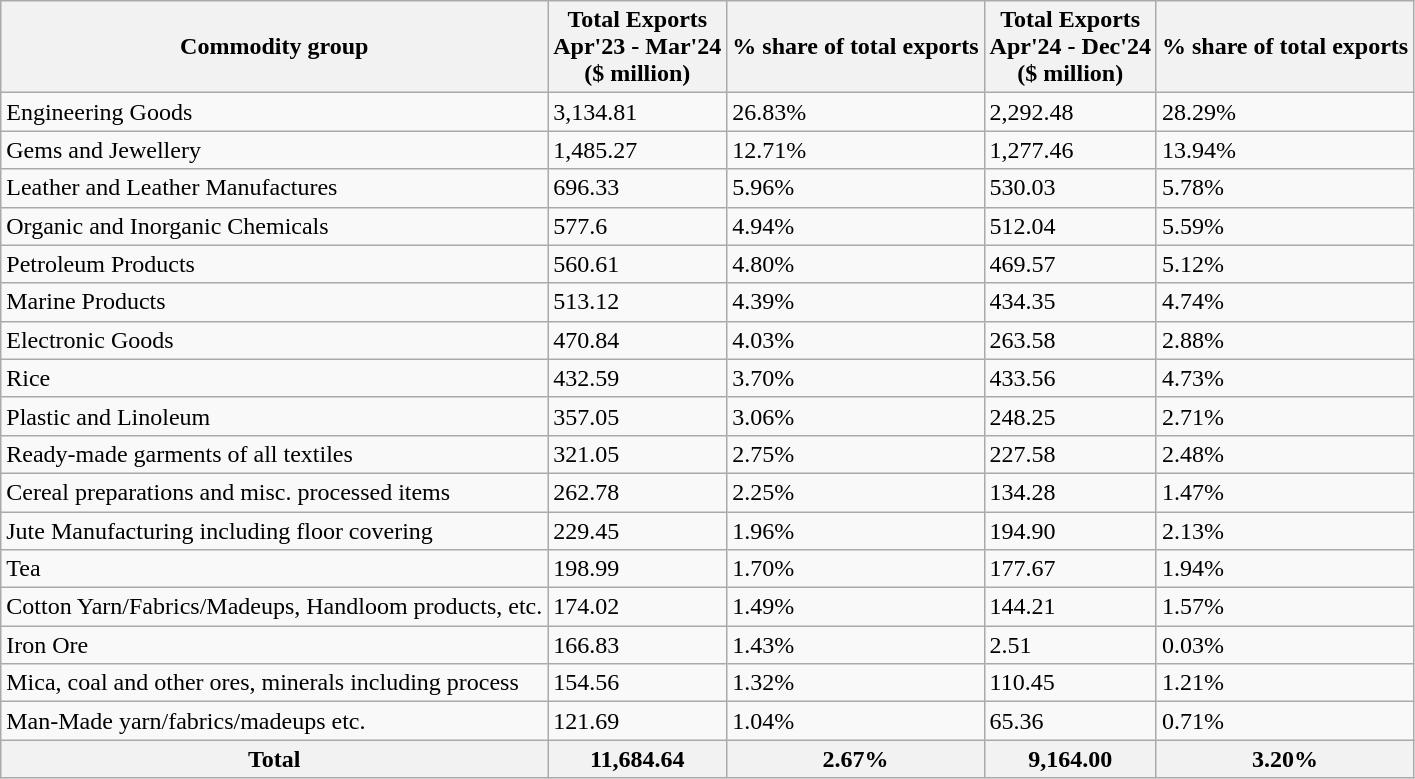<table class="wikitable sortable">
<tr>
<th>Commodity group</th>
<th>Total Exports<br>Apr'23 - Mar'24<br>($ million)</th>
<th>% share of total exports</th>
<th>Total Exports<br>Apr'24 - Dec'24<br>($ million)</th>
<th>% share of total exports</th>
</tr>
<tr>
<td>Engineering Goods</td>
<td>3,134.81</td>
<td>26.83%</td>
<td>2,292.48</td>
<td>28.29%</td>
</tr>
<tr>
<td>Gems and Jewellery</td>
<td>1,485.27</td>
<td>12.71%</td>
<td>1,277.46</td>
<td>13.94%</td>
</tr>
<tr>
<td>Leather and Leather Manufactures</td>
<td>696.33</td>
<td>5.96%</td>
<td>530.03</td>
<td>5.78%</td>
</tr>
<tr>
<td>Organic and Inorganic Chemicals</td>
<td>577.6</td>
<td>4.94%</td>
<td>512.04</td>
<td>5.59%</td>
</tr>
<tr>
<td>Petroleum Products</td>
<td>560.61</td>
<td>4.80%</td>
<td>469.57</td>
<td>5.12%</td>
</tr>
<tr>
<td>Marine Products</td>
<td>513.12</td>
<td>4.39%</td>
<td>434.35</td>
<td>4.74%</td>
</tr>
<tr>
<td>Electronic Goods</td>
<td>470.84</td>
<td>4.03%</td>
<td>263.58</td>
<td>2.88%</td>
</tr>
<tr>
<td>Rice</td>
<td>432.59</td>
<td>3.70%</td>
<td>433.56</td>
<td>4.73%</td>
</tr>
<tr>
<td>Plastic and Linoleum</td>
<td>357.05</td>
<td>3.06%</td>
<td>248.25</td>
<td>2.71%</td>
</tr>
<tr>
<td>Ready-made garments of all textiles</td>
<td>321.05</td>
<td>2.75%</td>
<td>227.58</td>
<td>2.48%</td>
</tr>
<tr>
<td>Cereal preparations and misc. processed items</td>
<td>262.78</td>
<td>2.25%</td>
<td>134.28</td>
<td>1.47%</td>
</tr>
<tr>
<td>Jute Manufacturing including floor covering</td>
<td>229.45</td>
<td>1.96%</td>
<td>194.90</td>
<td>2.13%</td>
</tr>
<tr>
<td>Tea</td>
<td>198.99</td>
<td>1.70%</td>
<td>177.67</td>
<td>1.94%</td>
</tr>
<tr>
<td>Cotton Yarn/Fabrics/Madeups, Handloom products, etc.</td>
<td>174.02</td>
<td>1.49%</td>
<td>144.21</td>
<td>1.57%</td>
</tr>
<tr>
<td>Iron Ore</td>
<td>166.83</td>
<td>1.43%</td>
<td>2.51</td>
<td>0.03%</td>
</tr>
<tr>
<td>Mica, coal and other ores, minerals including process</td>
<td>154.56</td>
<td>1.32%</td>
<td>110.45</td>
<td>1.21%</td>
</tr>
<tr>
<td>Man-Made yarn/fabrics/madeups etc.</td>
<td>121.69</td>
<td>1.04%</td>
<td>65.36</td>
<td>0.71%</td>
</tr>
<tr>
<th>Total</th>
<th>11,684.64</th>
<th>2.67%</th>
<th>9,164.00</th>
<th>3.20%</th>
</tr>
</table>
